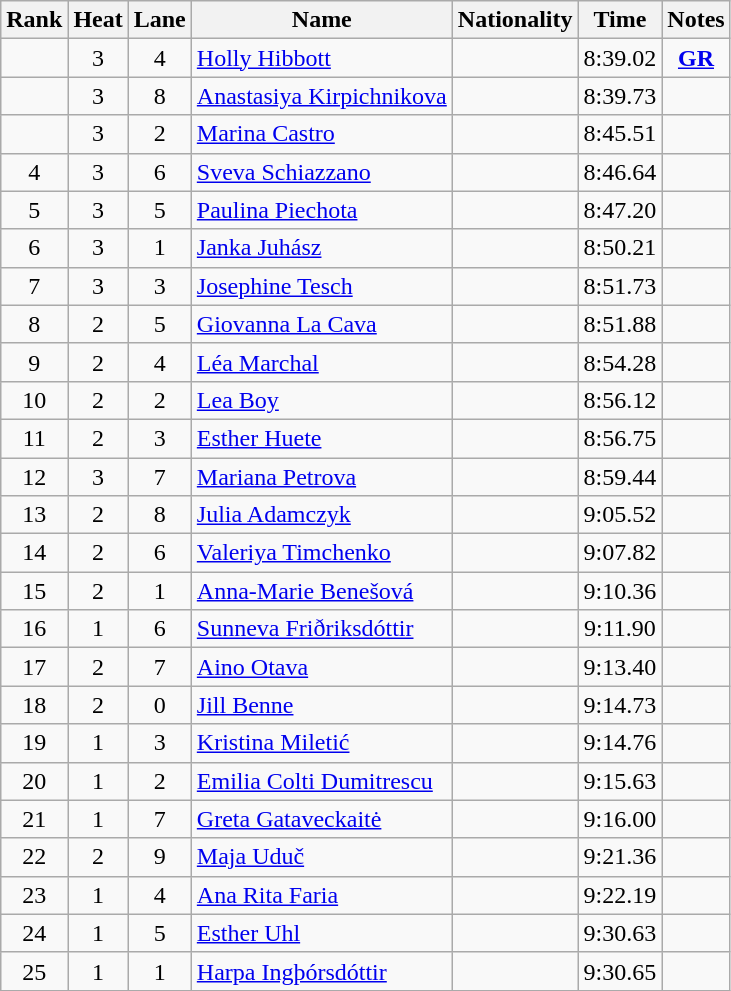<table class='wikitable sortable' style='text-align:center'>
<tr>
<th>Rank</th>
<th>Heat</th>
<th>Lane</th>
<th>Name</th>
<th>Nationality</th>
<th>Time</th>
<th>Notes</th>
</tr>
<tr>
<td></td>
<td>3</td>
<td>4</td>
<td align=left><a href='#'>Holly Hibbott</a></td>
<td align=left></td>
<td>8:39.02</td>
<td><strong><a href='#'>GR</a></strong></td>
</tr>
<tr>
<td></td>
<td>3</td>
<td>8</td>
<td align=left><a href='#'>Anastasiya Kirpichnikova</a></td>
<td align=left></td>
<td>8:39.73</td>
<td></td>
</tr>
<tr>
<td></td>
<td>3</td>
<td>2</td>
<td align=left><a href='#'>Marina Castro</a></td>
<td align=left></td>
<td>8:45.51</td>
<td></td>
</tr>
<tr>
<td>4</td>
<td>3</td>
<td>6</td>
<td align=left><a href='#'>Sveva Schiazzano</a></td>
<td align=left></td>
<td>8:46.64</td>
<td></td>
</tr>
<tr>
<td>5</td>
<td>3</td>
<td>5</td>
<td align=left><a href='#'>Paulina Piechota</a></td>
<td align=left></td>
<td>8:47.20</td>
<td></td>
</tr>
<tr>
<td>6</td>
<td>3</td>
<td>1</td>
<td align=left><a href='#'>Janka Juhász</a></td>
<td align=left></td>
<td>8:50.21</td>
<td></td>
</tr>
<tr>
<td>7</td>
<td>3</td>
<td>3</td>
<td align=left><a href='#'>Josephine Tesch</a></td>
<td align=left></td>
<td>8:51.73</td>
<td></td>
</tr>
<tr>
<td>8</td>
<td>2</td>
<td>5</td>
<td align=left><a href='#'>Giovanna La Cava</a></td>
<td align=left></td>
<td>8:51.88</td>
<td></td>
</tr>
<tr>
<td>9</td>
<td>2</td>
<td>4</td>
<td align=left><a href='#'>Léa Marchal</a></td>
<td align=left></td>
<td>8:54.28</td>
<td></td>
</tr>
<tr>
<td>10</td>
<td>2</td>
<td>2</td>
<td align=left><a href='#'>Lea Boy</a></td>
<td align=left></td>
<td>8:56.12</td>
<td></td>
</tr>
<tr>
<td>11</td>
<td>2</td>
<td>3</td>
<td align=left><a href='#'>Esther Huete</a></td>
<td align=left></td>
<td>8:56.75</td>
<td></td>
</tr>
<tr>
<td>12</td>
<td>3</td>
<td>7</td>
<td align=left><a href='#'>Mariana Petrova</a></td>
<td align=left></td>
<td>8:59.44</td>
<td></td>
</tr>
<tr>
<td>13</td>
<td>2</td>
<td>8</td>
<td align=left><a href='#'>Julia Adamczyk</a></td>
<td align=left></td>
<td>9:05.52</td>
<td></td>
</tr>
<tr>
<td>14</td>
<td>2</td>
<td>6</td>
<td align=left><a href='#'>Valeriya Timchenko</a></td>
<td align=left></td>
<td>9:07.82</td>
<td></td>
</tr>
<tr>
<td>15</td>
<td>2</td>
<td>1</td>
<td align=left><a href='#'>Anna-Marie Benešová</a></td>
<td align=left></td>
<td>9:10.36</td>
<td></td>
</tr>
<tr>
<td>16</td>
<td>1</td>
<td>6</td>
<td align=left><a href='#'>Sunneva Friðriksdóttir</a></td>
<td align=left></td>
<td>9:11.90</td>
<td></td>
</tr>
<tr>
<td>17</td>
<td>2</td>
<td>7</td>
<td align=left><a href='#'>Aino Otava</a></td>
<td align=left></td>
<td>9:13.40</td>
<td></td>
</tr>
<tr>
<td>18</td>
<td>2</td>
<td>0</td>
<td align=left><a href='#'>Jill Benne</a></td>
<td align=left></td>
<td>9:14.73</td>
<td></td>
</tr>
<tr>
<td>19</td>
<td>1</td>
<td>3</td>
<td align=left><a href='#'>Kristina Miletić</a></td>
<td align=left></td>
<td>9:14.76</td>
<td></td>
</tr>
<tr>
<td>20</td>
<td>1</td>
<td>2</td>
<td align=left><a href='#'>Emilia Colti Dumitrescu</a></td>
<td align=left></td>
<td>9:15.63</td>
<td></td>
</tr>
<tr>
<td>21</td>
<td>1</td>
<td>7</td>
<td align=left><a href='#'>Greta Gataveckaitė</a></td>
<td align=left></td>
<td>9:16.00</td>
<td></td>
</tr>
<tr>
<td>22</td>
<td>2</td>
<td>9</td>
<td align=left><a href='#'>Maja Uduč</a></td>
<td align=left></td>
<td>9:21.36</td>
<td></td>
</tr>
<tr>
<td>23</td>
<td>1</td>
<td>4</td>
<td align=left><a href='#'>Ana Rita Faria</a></td>
<td align=left></td>
<td>9:22.19</td>
<td></td>
</tr>
<tr>
<td>24</td>
<td>1</td>
<td>5</td>
<td align=left><a href='#'>Esther Uhl</a></td>
<td align=left></td>
<td>9:30.63</td>
<td></td>
</tr>
<tr>
<td>25</td>
<td>1</td>
<td>1</td>
<td align=left><a href='#'>Harpa Ingþórsdóttir</a></td>
<td align=left></td>
<td>9:30.65</td>
<td></td>
</tr>
</table>
